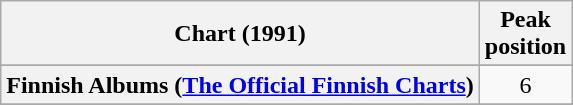<table class="wikitable sortable plainrowheaders">
<tr>
<th>Chart (1991)</th>
<th>Peak<br>position</th>
</tr>
<tr>
</tr>
<tr>
</tr>
<tr>
</tr>
<tr>
<th scope="row">Finnish Albums (<a href='#'>The Official Finnish Charts</a>)</th>
<td align="center">6</td>
</tr>
<tr>
</tr>
<tr>
</tr>
<tr>
</tr>
<tr>
</tr>
<tr>
</tr>
<tr>
</tr>
</table>
